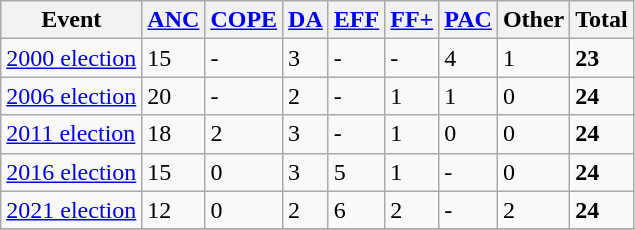<table class="wikitable">
<tr>
<th>Event</th>
<th><a href='#'>ANC</a></th>
<th><a href='#'>COPE</a></th>
<th><a href='#'>DA</a></th>
<th><a href='#'>EFF</a></th>
<th><a href='#'>FF+</a></th>
<th><a href='#'>PAC</a></th>
<th>Other</th>
<th>Total</th>
</tr>
<tr>
<td><a href='#'>2000 election</a></td>
<td>15</td>
<td>-</td>
<td>3</td>
<td>-</td>
<td>-</td>
<td>4</td>
<td>1</td>
<td><strong>23</strong></td>
</tr>
<tr>
<td><a href='#'>2006 election</a></td>
<td>20</td>
<td>-</td>
<td>2</td>
<td>-</td>
<td>1</td>
<td>1</td>
<td>0</td>
<td><strong>24</strong></td>
</tr>
<tr>
<td><a href='#'>2011 election</a></td>
<td>18</td>
<td>2</td>
<td>3</td>
<td>-</td>
<td>1</td>
<td>0</td>
<td>0</td>
<td><strong>24</strong></td>
</tr>
<tr>
<td><a href='#'>2016 election</a></td>
<td>15</td>
<td>0</td>
<td>3</td>
<td>5</td>
<td>1</td>
<td>-</td>
<td>0</td>
<td><strong>24</strong></td>
</tr>
<tr>
<td><a href='#'>2021 election</a></td>
<td>12</td>
<td>0</td>
<td>2</td>
<td>6</td>
<td>2</td>
<td>-</td>
<td>2</td>
<td><strong>24</strong></td>
</tr>
<tr>
</tr>
</table>
